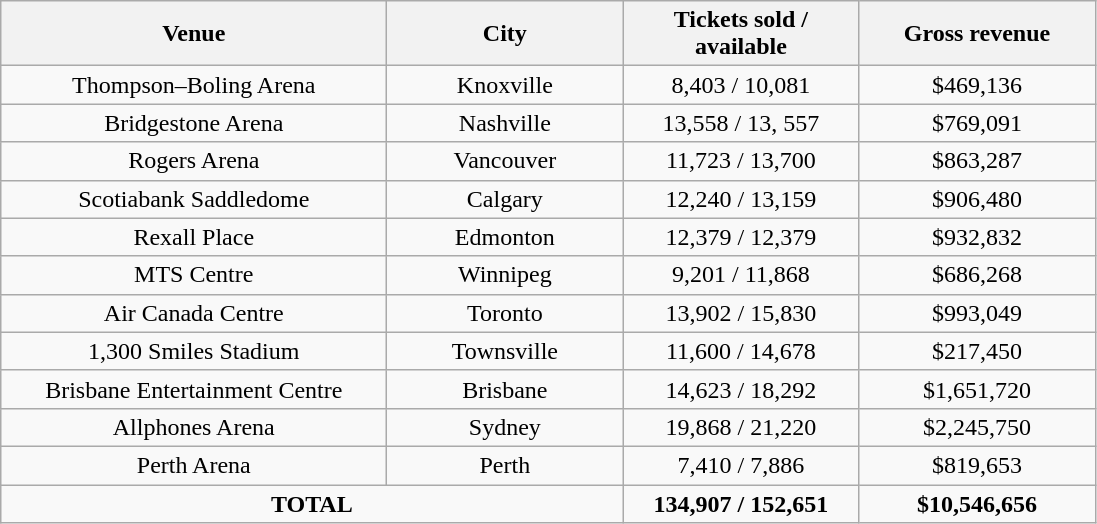<table class="wikitable" style="text-align:center;">
<tr>
<th width="250">Venue</th>
<th width="150">City</th>
<th width="150">Tickets sold / available</th>
<th width="150">Gross revenue</th>
</tr>
<tr>
<td>Thompson–Boling Arena</td>
<td>Knoxville</td>
<td>8,403 / 10,081</td>
<td>$469,136</td>
</tr>
<tr>
<td>Bridgestone Arena</td>
<td>Nashville</td>
<td>13,558 / 13, 557</td>
<td>$769,091</td>
</tr>
<tr>
<td>Rogers Arena</td>
<td>Vancouver</td>
<td>11,723 / 13,700</td>
<td>$863,287</td>
</tr>
<tr>
<td>Scotiabank Saddledome</td>
<td>Calgary</td>
<td>12,240 / 13,159</td>
<td>$906,480</td>
</tr>
<tr>
<td>Rexall Place</td>
<td>Edmonton</td>
<td>12,379 / 12,379</td>
<td>$932,832</td>
</tr>
<tr>
<td>MTS Centre</td>
<td>Winnipeg</td>
<td>9,201 / 11,868</td>
<td>$686,268</td>
</tr>
<tr>
<td>Air Canada Centre</td>
<td>Toronto</td>
<td>13,902 / 15,830</td>
<td>$993,049</td>
</tr>
<tr>
<td>1,300 Smiles Stadium</td>
<td>Townsville</td>
<td>11,600 / 14,678</td>
<td>$217,450</td>
</tr>
<tr>
<td>Brisbane Entertainment Centre</td>
<td>Brisbane</td>
<td>14,623 / 18,292</td>
<td>$1,651,720</td>
</tr>
<tr>
<td>Allphones Arena</td>
<td>Sydney</td>
<td>19,868 / 21,220</td>
<td>$2,245,750</td>
</tr>
<tr>
<td>Perth Arena</td>
<td>Perth</td>
<td>7,410 / 7,886</td>
<td>$819,653</td>
</tr>
<tr>
<td colspan="2"><strong>TOTAL</strong></td>
<td><strong>134,907 / 152,651</strong></td>
<td><strong>$10,546,656</strong></td>
</tr>
</table>
